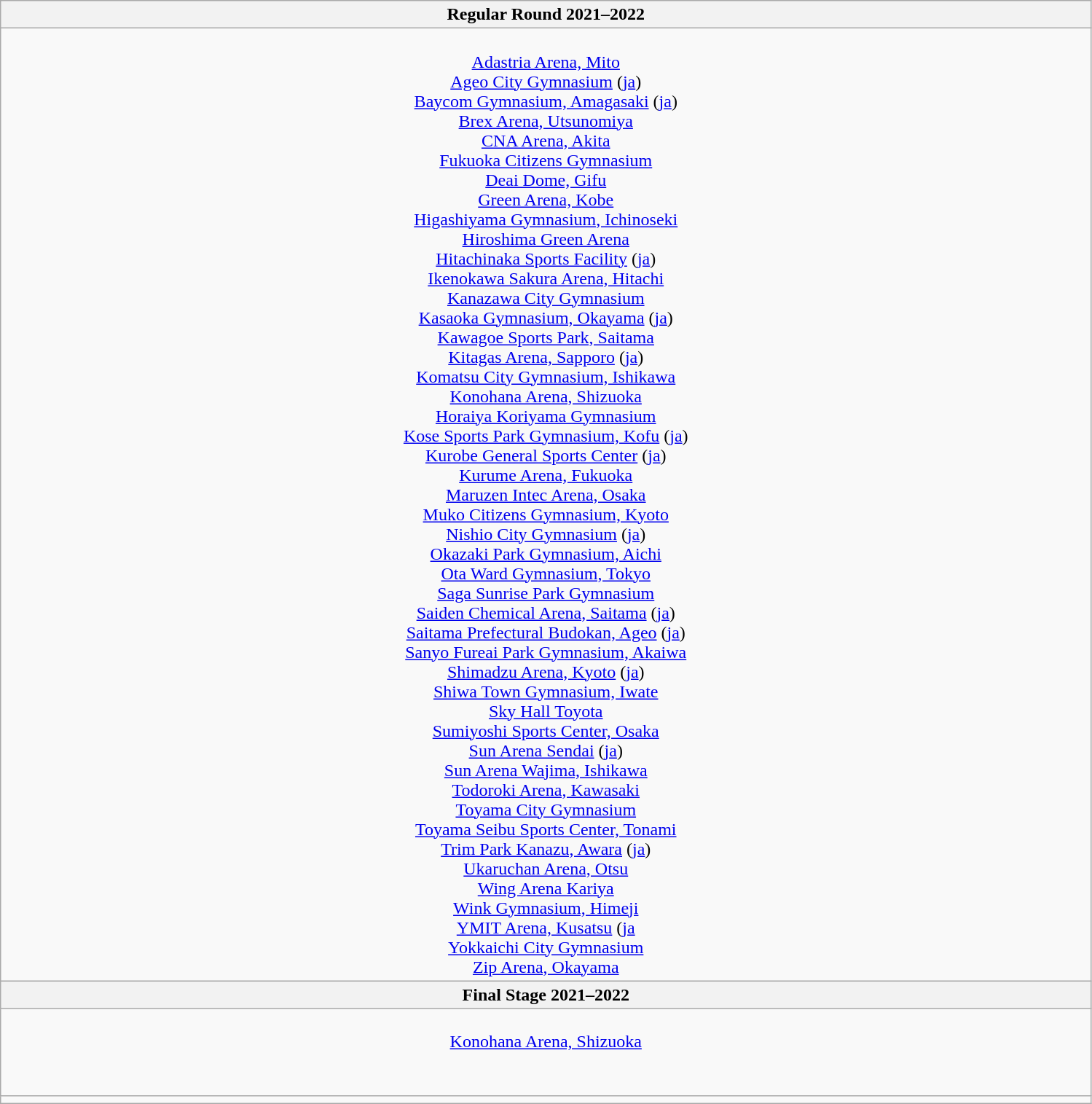<table class="wikitable" style=text-align:center width=999>
<tr>
<th colspan=2>Regular Round 2021–2022</th>
</tr>
<tr>
<td><br>
<a href='#'>Adastria Arena, Mito</a><br>
<a href='#'>Ageo City Gymnasium</a>  (<a href='#'>ja</a>)<br>
<a href='#'>Baycom Gymnasium, Amagasaki</a> (<a href='#'>ja</a>)<br>
<a href='#'>Brex Arena, Utsunomiya</a><br>
<a href='#'>CNA Arena, Akita</a><br>
<a href='#'>Fukuoka Citizens Gymnasium</a><br>
<a href='#'>Deai Dome, Gifu</a><br>
<a href='#'>Green Arena, Kobe</a><br>
<a href='#'>Higashiyama Gymnasium, Ichinoseki</a><br>
<a href='#'>Hiroshima Green Arena</a><br>
<a href='#'>Hitachinaka Sports Facility</a> (<a href='#'>ja</a>)<br>
<a href='#'>Ikenokawa Sakura Arena, Hitachi</a><br>
<a href='#'>Kanazawa City Gymnasium</a><br>
<a href='#'>Kasaoka Gymnasium, Okayama</a> (<a href='#'>ja</a>)<br>
<a href='#'>Kawagoe Sports Park, Saitama</a><br>
<a href='#'> Kitagas Arena, Sapporo</a> (<a href='#'>ja</a>)<br>
<a href='#'>Komatsu City Gymnasium, Ishikawa</a><br>
<a href='#'> Konohana Arena, Shizuoka</a><br>
<a href='#'>Horaiya Koriyama Gymnasium</a><br>
<a href='#'>Kose Sports Park Gymnasium, Kofu</a> (<a href='#'>ja</a>)<br>
<a href='#'>Kurobe General Sports Center</a> (<a href='#'>ja</a>)<br>
<a href='#'> Kurume Arena, Fukuoka</a><br>
<a href='#'>Maruzen Intec Arena, Osaka</a><br>
<a href='#'> Muko Citizens Gymnasium, Kyoto</a><br>
<a href='#'>Nishio City Gymnasium</a> (<a href='#'>ja</a>)<br>
<a href='#'>Okazaki Park Gymnasium, Aichi</a><br>
<a href='#'>Ota Ward Gymnasium, Tokyo</a><br>
<a href='#'>Saga Sunrise Park Gymnasium</a><br>
<a href='#'> Saiden Chemical Arena, Saitama</a> (<a href='#'>ja</a>)<br>
<a href='#'> Saitama Prefectural Budokan, Ageo</a> (<a href='#'>ja</a>)<br>
<a href='#'>Sanyo Fureai Park Gymnasium, Akaiwa</a><br>
<a href='#'> Shimadzu Arena, Kyoto</a> (<a href='#'>ja</a>)<br>
<a href='#'>Shiwa Town Gymnasium, Iwate</a><br>
<a href='#'>Sky Hall Toyota</a><br>
<a href='#'>Sumiyoshi Sports Center, Osaka</a><br>
<a href='#'>Sun Arena Sendai</a> (<a href='#'>ja</a>)<br>
<a href='#'>Sun Arena Wajima, Ishikawa</a><br>
<a href='#'>Todoroki Arena, Kawasaki</a><br>
<a href='#'>Toyama City Gymnasium</a><br>
<a href='#'> Toyama Seibu Sports Center, Tonami</a><br>
<a href='#'>Trim Park Kanazu, Awara</a> (<a href='#'>ja</a>)<br>
<a href='#'> Ukaruchan Arena, Otsu</a><br>
<a href='#'>Wing Arena Kariya</a><br>
<a href='#'>Wink Gymnasium, Himeji</a><br>
<a href='#'>YMIT Arena, Kusatsu</a>  (<a href='#'>ja</a><br>
<a href='#'>Yokkaichi City Gymnasium</a><br>
<a href='#'>Zip Arena, Okayama</a><br></td>
</tr>
<tr>
<th colspan=2>Final Stage 2021–2022</th>
</tr>
<tr>
<td><br>
<a href='#'> Konohana Arena, Shizuoka</a><br>
<br><br>
</td>
</tr>
<tr>
<td colspan="2"></td>
</tr>
</table>
